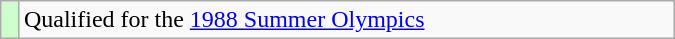<table class="wikitable" width=450px>
<tr>
<td bgcolor=ccffcc></td>
<td>Qualified for the <a href='#'>1988 Summer Olympics</a></td>
</tr>
</table>
